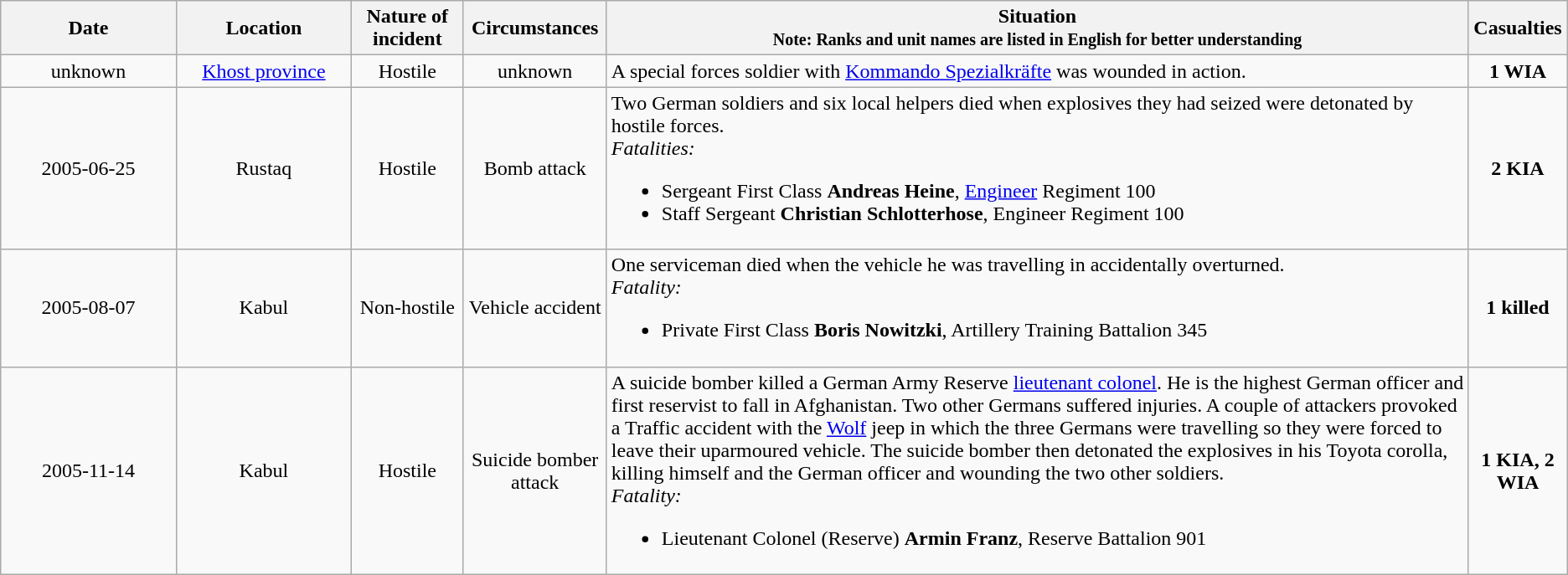<table class="wikitable">
<tr>
<th style="width: 11%">Date</th>
<th style="width: 11%">Location</th>
<th style="width: 7%">Nature of incident</th>
<th style="width: 9%">Circumstances</th>
<th style="width: 54%">Situation<br><small>Note: Ranks and unit names are listed in English for better understanding</small></th>
<th style="width: 6%">Casualties</th>
</tr>
<tr>
<td align="center">unknown</td>
<td align="center"><a href='#'>Khost province</a></td>
<td align="center">Hostile</td>
<td align="center">unknown</td>
<td>A special forces soldier with <a href='#'>Kommando Spezialkräfte</a> was wounded in action.</td>
<td align="center"><strong>1 WIA</strong></td>
</tr>
<tr>
<td align="center">2005-06-25</td>
<td align="center">Rustaq</td>
<td align="center">Hostile</td>
<td align="center">Bomb attack</td>
<td>Two German soldiers and six local helpers died when explosives they had seized were detonated by hostile forces.<br><em>Fatalities:</em><ul><li>Sergeant First Class <strong>Andreas Heine</strong>, <a href='#'>Engineer</a> Regiment 100</li><li>Staff Sergeant <strong>Christian Schlotterhose</strong>, Engineer Regiment 100</li></ul></td>
<td align="center"><strong>2 KIA</strong></td>
</tr>
<tr>
<td align="center">2005-08-07</td>
<td align="center">Kabul</td>
<td align="center">Non-hostile</td>
<td align="center">Vehicle accident</td>
<td>One serviceman died when the vehicle he was travelling in accidentally overturned.<br><em>Fatality:</em><ul><li>Private First Class <strong>Boris Nowitzki</strong>, Artillery Training Battalion 345</li></ul></td>
<td align="center"><strong>1 killed</strong></td>
</tr>
<tr>
<td align="center">2005-11-14</td>
<td align="center">Kabul</td>
<td align="center">Hostile</td>
<td align="center">Suicide bomber attack</td>
<td>A suicide bomber killed a German Army Reserve <a href='#'>lieutenant colonel</a>. He is the highest German officer and first reservist to fall in Afghanistan. Two other Germans suffered injuries. A couple of attackers provoked a Traffic accident with the <a href='#'>Wolf</a> jeep in which the three Germans were travelling so they were forced to leave their uparmoured vehicle. The suicide bomber then detonated the explosives in his Toyota corolla, killing himself and the German officer and wounding the two other soldiers.<br><em>Fatality:</em><ul><li>Lieutenant Colonel (Reserve) <strong>Armin Franz</strong>, Reserve Battalion 901</li></ul></td>
<td align="center"><strong>1 KIA, 2 WIA</strong></td>
</tr>
</table>
